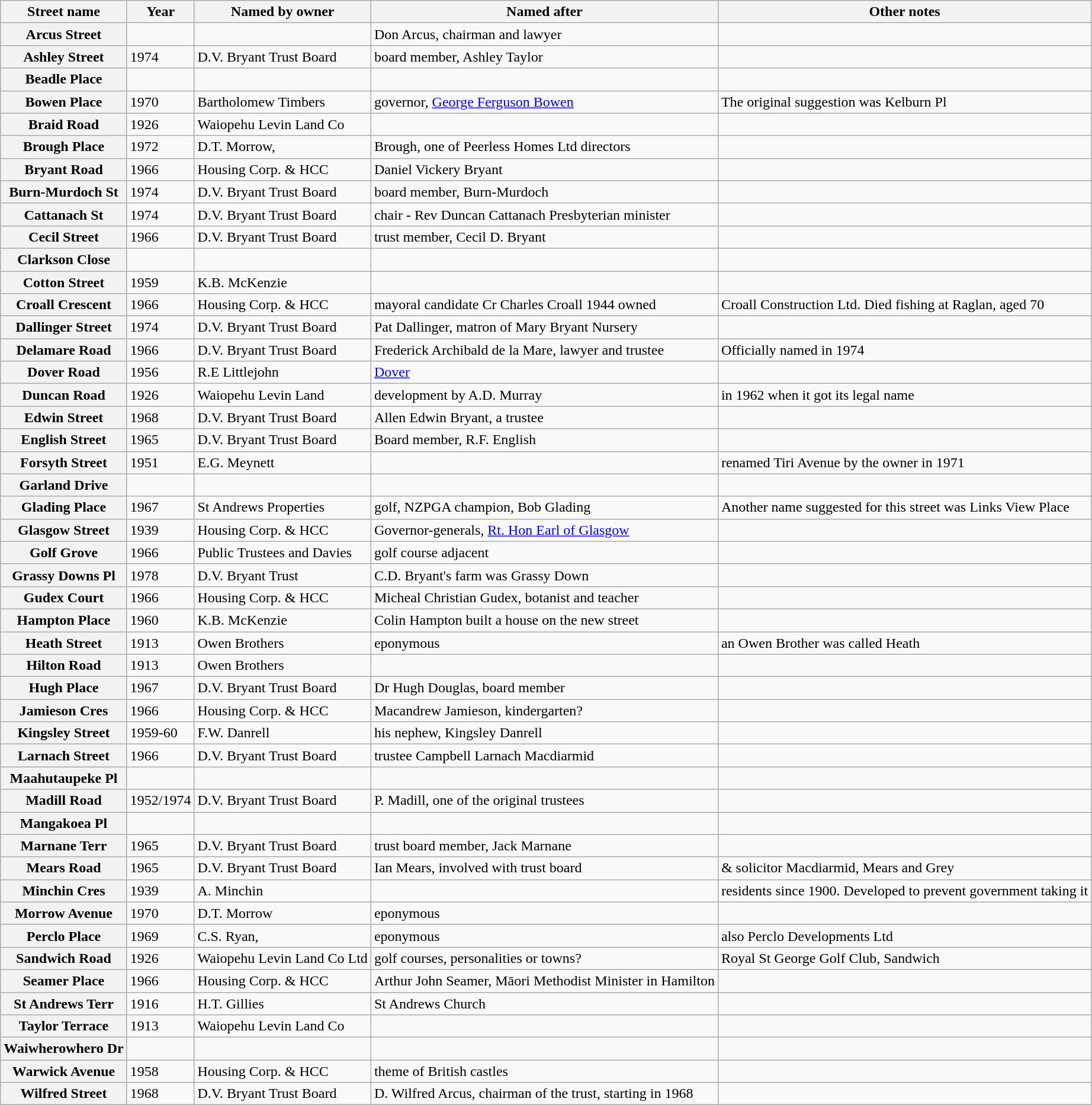<table class="wikitable sortable" border="1">
<tr>
<th>Street name</th>
<th><strong>Year</strong></th>
<th><strong>Named by owner</strong></th>
<th><strong>Named after</strong></th>
<th><strong>Other notes</strong></th>
</tr>
<tr>
<th>Arcus Street</th>
<td></td>
<td></td>
<td>Don Arcus, chairman and lawyer</td>
<td></td>
</tr>
<tr>
<th>Ashley Street</th>
<td>1974</td>
<td>D.V. Bryant Trust Board</td>
<td>board member, Ashley Taylor</td>
<td></td>
</tr>
<tr>
<th>Beadle Place</th>
<td></td>
<td></td>
<td></td>
<td></td>
</tr>
<tr>
<th>Bowen Place</th>
<td>1970</td>
<td>Bartholomew Timbers</td>
<td>governor, <a href='#'>George Ferguson Bowen</a></td>
<td>The original suggestion was Kelburn Pl</td>
</tr>
<tr>
<th>Braid Road</th>
<td>1926</td>
<td>Waiopehu Levin Land Co</td>
<td></td>
<td></td>
</tr>
<tr>
<th>Brough Place</th>
<td>1972</td>
<td>D.T. Morrow,</td>
<td>Brough, one of Peerless Homes Ltd directors</td>
<td></td>
</tr>
<tr>
<th>Bryant Road</th>
<td>1966</td>
<td>Housing Corp. & HCC</td>
<td>Daniel Vickery Bryant</td>
<td></td>
</tr>
<tr>
<th>Burn-Murdoch St</th>
<td>1974</td>
<td>D.V. Bryant Trust Board</td>
<td>board member, Burn-Murdoch</td>
<td></td>
</tr>
<tr>
<th>Cattanach St</th>
<td>1974</td>
<td>D.V. Bryant Trust Board</td>
<td>chair - Rev Duncan Cattanach Presbyterian minister</td>
<td></td>
</tr>
<tr>
<th>Cecil Street</th>
<td>1966</td>
<td>D.V. Bryant Trust Board</td>
<td>trust member, Cecil D. Bryant</td>
<td></td>
</tr>
<tr>
<th>Clarkson Close</th>
<td></td>
<td></td>
<td></td>
<td></td>
</tr>
<tr>
<th>Cotton Street</th>
<td>1959</td>
<td>K.B. McKenzie</td>
<td></td>
<td></td>
</tr>
<tr>
<th>Croall Crescent</th>
<td>1966</td>
<td>Housing Corp. & HCC</td>
<td>mayoral candidate Cr Charles Croall 1944 owned</td>
<td>Croall Construction Ltd. Died fishing at Raglan, aged 70</td>
</tr>
<tr>
<th>Dallinger Street</th>
<td>1974</td>
<td>D.V. Bryant Trust Board</td>
<td>Pat Dallinger, matron of Mary Bryant Nursery</td>
<td></td>
</tr>
<tr>
<th>Delamare Road</th>
<td>1966</td>
<td>D.V. Bryant Trust Board</td>
<td>Frederick Archibald de la Mare, lawyer and trustee</td>
<td>Officially named in 1974</td>
</tr>
<tr>
<th>Dover Road</th>
<td>1956</td>
<td>R.E Littlejohn</td>
<td><a href='#'>Dover</a></td>
<td></td>
</tr>
<tr>
<th>Duncan Road</th>
<td>1926</td>
<td>Waiopehu Levin Land</td>
<td>development by A.D. Murray</td>
<td>in 1962 when it got its legal name</td>
</tr>
<tr>
<th>Edwin Street</th>
<td>1968</td>
<td>D.V. Bryant Trust Board</td>
<td>Allen Edwin Bryant, a trustee</td>
<td></td>
</tr>
<tr>
<th>English Street</th>
<td>1965</td>
<td>D.V. Bryant Trust Board</td>
<td>Board member, R.F. English</td>
<td></td>
</tr>
<tr>
<th>Forsyth Street</th>
<td>1951</td>
<td>E.G. Meynett</td>
<td></td>
<td>renamed Tiri Avenue by the owner in 1971</td>
</tr>
<tr>
<th>Garland Drive</th>
<td></td>
<td></td>
<td></td>
<td></td>
</tr>
<tr>
<th>Glading Place</th>
<td>1967</td>
<td>St Andrews Properties</td>
<td>golf, NZPGA champion, Bob Glading</td>
<td>Another name suggested for this street was Links View Place</td>
</tr>
<tr>
<th>Glasgow Street</th>
<td>1939</td>
<td>Housing Corp. & HCC</td>
<td>Governor-generals, <a href='#'>Rt. Hon Earl of Glasgow</a></td>
<td></td>
</tr>
<tr>
<th>Golf Grove</th>
<td>1966</td>
<td>Public Trustees and Davies</td>
<td>golf course adjacent</td>
<td></td>
</tr>
<tr>
<th>Grassy Downs Pl</th>
<td>1978</td>
<td>D.V. Bryant Trust</td>
<td>C.D. Bryant's farm was Grassy Down</td>
<td></td>
</tr>
<tr>
<th>Gudex Court</th>
<td>1966</td>
<td>Housing Corp. & HCC</td>
<td>Micheal Christian Gudex, botanist and teacher</td>
<td></td>
</tr>
<tr>
<th>Hampton Place</th>
<td>1960</td>
<td>K.B. McKenzie</td>
<td>Colin Hampton built a house on the new street</td>
<td></td>
</tr>
<tr>
<th>Heath Street</th>
<td>1913</td>
<td>Owen Brothers</td>
<td>eponymous</td>
<td>an Owen Brother was called Heath</td>
</tr>
<tr>
<th>Hilton Road</th>
<td>1913</td>
<td>Owen Brothers</td>
<td></td>
<td></td>
</tr>
<tr>
<th>Hugh Place</th>
<td>1967</td>
<td>D.V. Bryant Trust Board</td>
<td>Dr Hugh Douglas, board member</td>
<td></td>
</tr>
<tr>
<th>Jamieson Cres</th>
<td>1966</td>
<td>Housing Corp. & HCC</td>
<td>Macandrew Jamieson, kindergarten?</td>
<td></td>
</tr>
<tr>
<th>Kingsley Street</th>
<td>1959-60</td>
<td>F.W. Danrell</td>
<td>his nephew, Kingsley Danrell</td>
<td></td>
</tr>
<tr>
<th>Larnach Street</th>
<td>1966</td>
<td>D.V. Bryant Trust Board</td>
<td>trustee Campbell Larnach Macdiarmid</td>
<td></td>
</tr>
<tr>
<th>Maahutaupeke Pl</th>
<td></td>
<td></td>
<td></td>
<td></td>
</tr>
<tr>
<th>Madill Road</th>
<td>1952/1974</td>
<td>D.V. Bryant Trust Board</td>
<td>P. Madill, one of the original trustees</td>
<td></td>
</tr>
<tr>
<th>Mangakoea Pl</th>
<td></td>
<td></td>
<td></td>
<td></td>
</tr>
<tr>
<th>Marnane Terr</th>
<td>1965</td>
<td>D.V. Bryant Trust Board</td>
<td>trust board member, Jack Marnane</td>
<td></td>
</tr>
<tr>
<th>Mears Road</th>
<td>1965</td>
<td>D.V. Bryant Trust Board</td>
<td>Ian Mears, involved with trust board</td>
<td>& solicitor Macdiarmid, Mears and Grey</td>
</tr>
<tr>
<th>Minchin Cres</th>
<td>1939</td>
<td>A. Minchin</td>
<td></td>
<td>residents since 1900. Developed to prevent  government taking it</td>
</tr>
<tr>
<th>Morrow Avenue</th>
<td>1970</td>
<td>D.T. Morrow</td>
<td>eponymous</td>
<td></td>
</tr>
<tr>
<th>Perclo Place</th>
<td>1969</td>
<td>C.S. Ryan,</td>
<td>eponymous</td>
<td>also Perclo Developments Ltd</td>
</tr>
<tr>
<th>Sandwich Road</th>
<td>1926</td>
<td>Waiopehu Levin Land Co Ltd</td>
<td>golf courses, personalities or towns?</td>
<td>Royal St George Golf Club, Sandwich</td>
</tr>
<tr>
<th>Seamer Place</th>
<td>1966</td>
<td>Housing Corp. & HCC</td>
<td>Arthur John Seamer, Māori Methodist Minister in Hamilton</td>
<td></td>
</tr>
<tr>
<th>St Andrews Terr</th>
<td>1916</td>
<td>H.T. Gillies</td>
<td>St Andrews Church</td>
<td></td>
</tr>
<tr>
<th>Taylor Terrace</th>
<td>1913</td>
<td>Waiopehu Levin Land Co</td>
<td></td>
<td></td>
</tr>
<tr>
<th>Waiwherowhero Dr</th>
<td></td>
<td></td>
<td></td>
<td></td>
</tr>
<tr>
<th>Warwick Avenue</th>
<td>1958</td>
<td>Housing Corp. & HCC</td>
<td>theme of British castles</td>
<td></td>
</tr>
<tr>
<th>Wilfred Street</th>
<td>1968</td>
<td>D.V. Bryant Trust Board</td>
<td>D. Wilfred Arcus, chairman of the trust, starting in 1968</td>
<td></td>
</tr>
</table>
